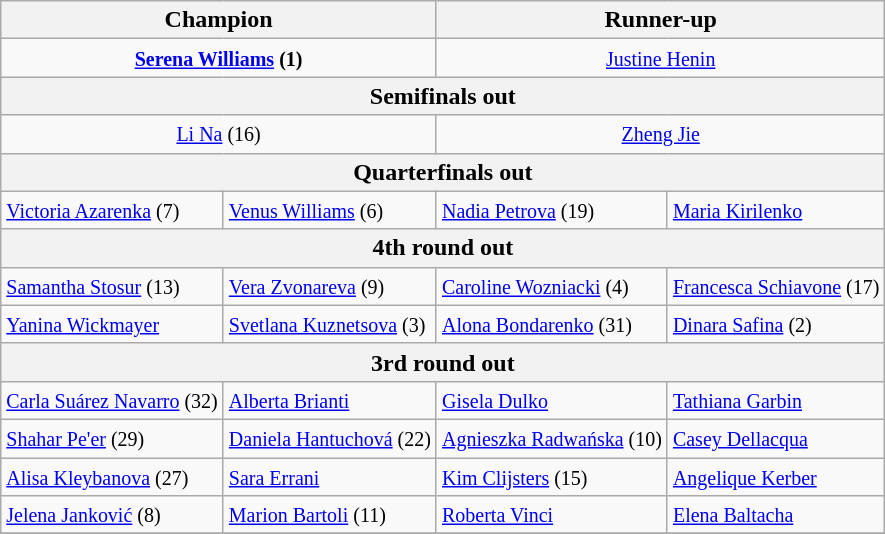<table class="wikitable collapsible collapsed">
<tr>
<th colspan="2"><strong>Champion</strong></th>
<th colspan="2">Runner-up</th>
</tr>
<tr>
<td align="center" colspan="2"><small> <strong><a href='#'>Serena Williams</a> (1)</strong></small></td>
<td align="center" colspan="2"><small> <a href='#'>Justine Henin</a></small></td>
</tr>
<tr>
<th colspan="4">Semifinals out</th>
</tr>
<tr>
<td align="center" colspan="2"><small> <a href='#'>Li Na</a> (16)</small></td>
<td align="center" colspan="2"><small> <a href='#'>Zheng Jie</a></small></td>
</tr>
<tr>
<th colspan="4">Quarterfinals out</th>
</tr>
<tr>
<td><small> <a href='#'>Victoria Azarenka</a> (7)</small></td>
<td><small> <a href='#'>Venus Williams</a> (6)</small></td>
<td><small> <a href='#'>Nadia Petrova</a> (19)</small></td>
<td><small> <a href='#'>Maria Kirilenko</a></small></td>
</tr>
<tr>
<th colspan="4">4th round out</th>
</tr>
<tr>
<td><small> <a href='#'>Samantha Stosur</a> (13)</small></td>
<td><small> <a href='#'>Vera Zvonareva</a> (9)</small></td>
<td><small> <a href='#'>Caroline Wozniacki</a> (4)</small></td>
<td><small> <a href='#'>Francesca Schiavone</a> (17)</small></td>
</tr>
<tr>
<td><small> <a href='#'>Yanina Wickmayer</a></small></td>
<td><small> <a href='#'>Svetlana Kuznetsova</a> (3)</small></td>
<td><small> <a href='#'>Alona Bondarenko</a> (31)</small></td>
<td><small> <a href='#'>Dinara Safina</a> (2)</small></td>
</tr>
<tr>
<th colspan="4">3rd round out</th>
</tr>
<tr>
<td><small> <a href='#'>Carla Suárez Navarro</a> (32)</small></td>
<td><small> <a href='#'>Alberta Brianti</a></small></td>
<td><small> <a href='#'>Gisela Dulko</a></small></td>
<td><small> <a href='#'>Tathiana Garbin</a></small></td>
</tr>
<tr>
<td><small> <a href='#'>Shahar Pe'er</a> (29)</small></td>
<td><small> <a href='#'>Daniela Hantuchová</a> (22)</small></td>
<td><small> <a href='#'>Agnieszka Radwańska</a> (10)</small></td>
<td><small> <a href='#'>Casey Dellacqua</a></small></td>
</tr>
<tr>
<td><small> <a href='#'>Alisa Kleybanova</a> (27)</small></td>
<td><small> <a href='#'>Sara Errani</a></small></td>
<td><small> <a href='#'>Kim Clijsters</a> (15)</small></td>
<td><small> <a href='#'>Angelique Kerber</a></small></td>
</tr>
<tr>
<td><small> <a href='#'>Jelena Janković</a> (8)</small></td>
<td><small> <a href='#'>Marion Bartoli</a> (11)</small></td>
<td><small> <a href='#'>Roberta Vinci</a></small></td>
<td><small> <a href='#'>Elena Baltacha</a></small></td>
</tr>
<tr>
</tr>
</table>
